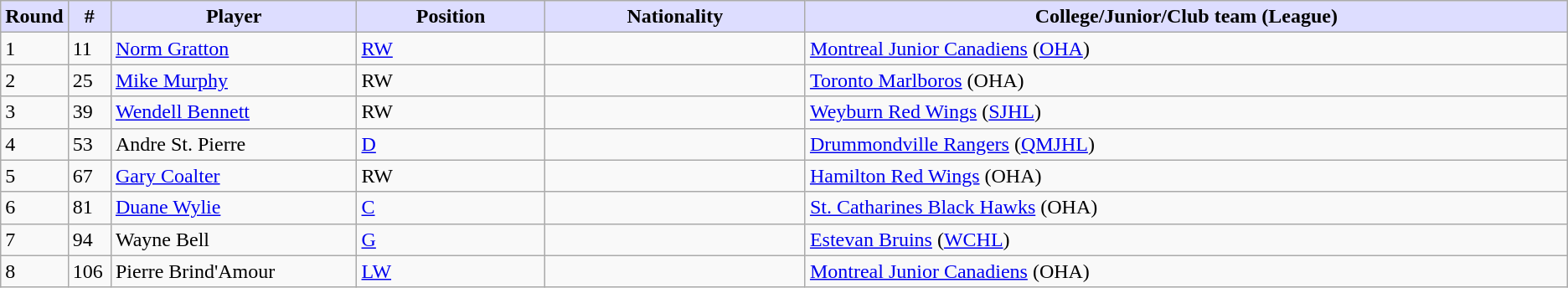<table class="wikitable">
<tr>
<th style="background:#ddf; width:2.00%;">Round</th>
<th style="background:#ddf; width:2.75%;">#</th>
<th style="background:#ddf; width:16.0%;">Player</th>
<th style="background:#ddf; width:12.25%;">Position</th>
<th style="background:#ddf; width:17.0%;">Nationality</th>
<th style="background:#ddf; width:100.0%;">College/Junior/Club team (League)</th>
</tr>
<tr>
<td>1</td>
<td>11</td>
<td><a href='#'>Norm Gratton</a></td>
<td><a href='#'>RW</a></td>
<td></td>
<td><a href='#'>Montreal Junior Canadiens</a> (<a href='#'>OHA</a>)</td>
</tr>
<tr>
<td>2</td>
<td>25</td>
<td><a href='#'>Mike Murphy</a></td>
<td>RW</td>
<td></td>
<td><a href='#'>Toronto Marlboros</a> (OHA)</td>
</tr>
<tr>
<td>3</td>
<td>39</td>
<td><a href='#'>Wendell Bennett</a></td>
<td>RW</td>
<td></td>
<td><a href='#'>Weyburn Red Wings</a> (<a href='#'>SJHL</a>)</td>
</tr>
<tr>
<td>4</td>
<td>53</td>
<td>Andre St. Pierre</td>
<td><a href='#'>D</a></td>
<td></td>
<td><a href='#'>Drummondville Rangers</a> (<a href='#'>QMJHL</a>)</td>
</tr>
<tr>
<td>5</td>
<td>67</td>
<td><a href='#'>Gary Coalter</a></td>
<td>RW</td>
<td></td>
<td><a href='#'>Hamilton Red Wings</a> (OHA)</td>
</tr>
<tr>
<td>6</td>
<td>81</td>
<td><a href='#'>Duane Wylie</a></td>
<td><a href='#'>C</a></td>
<td></td>
<td><a href='#'>St. Catharines Black Hawks</a> (OHA)</td>
</tr>
<tr>
<td>7</td>
<td>94</td>
<td>Wayne Bell</td>
<td><a href='#'>G</a></td>
<td></td>
<td><a href='#'>Estevan Bruins</a> (<a href='#'>WCHL</a>)</td>
</tr>
<tr>
<td>8</td>
<td>106</td>
<td>Pierre Brind'Amour</td>
<td><a href='#'>LW</a></td>
<td></td>
<td><a href='#'>Montreal Junior Canadiens</a> (OHA)</td>
</tr>
</table>
